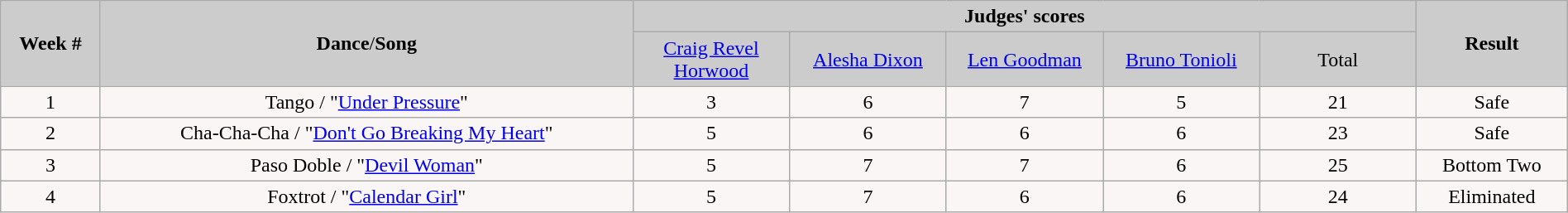<table class="wikitable" style="margin:auto;">
<tr style="text-align:Center; background:#ccc;">
<td rowspan="2"><strong>Week #</strong></td>
<td rowspan="2"><strong>Dance</strong>/<strong>Song</strong></td>
<td colspan="5"><strong>Judges' scores</strong></td>
<td rowspan="2"><strong>Result</strong></td>
</tr>
<tr style="text-align:center; background:#ccc;">
<td style="width:10%; "><a href='#'>Craig Revel Horwood</a></td>
<td style="width:10%; "><a href='#'>Alesha Dixon</a></td>
<td style="width:10%; "><a href='#'>Len Goodman</a></td>
<td style="width:10%; "><a href='#'>Bruno Tonioli</a></td>
<td style="width:10%; ">Total</td>
</tr>
<tr style="text-align:center; background:#faf6f6;">
<td>1</td>
<td>Tango / "<a href='#'>Under Pressure</a>"</td>
<td>3</td>
<td>6</td>
<td>7</td>
<td>5</td>
<td>21</td>
<td>Safe</td>
</tr>
<tr style="text-align:center; background:#faf6f6;">
<td>2</td>
<td>Cha-Cha-Cha / "<a href='#'>Don't Go Breaking My Heart</a>"</td>
<td>5</td>
<td>6</td>
<td>6</td>
<td>6</td>
<td>23</td>
<td>Safe</td>
</tr>
<tr style="text-align:center; background:#faf6f6;">
<td>3</td>
<td>Paso Doble / "<a href='#'>Devil Woman</a>"</td>
<td>5</td>
<td>7</td>
<td>7</td>
<td>6</td>
<td>25</td>
<td>Bottom Two</td>
</tr>
<tr style="text-align:center; background:#faf6f6;">
<td>4</td>
<td>Foxtrot / "<a href='#'>Calendar Girl</a>"</td>
<td>5</td>
<td>7</td>
<td>6</td>
<td>6</td>
<td>24</td>
<td>Eliminated</td>
</tr>
</table>
